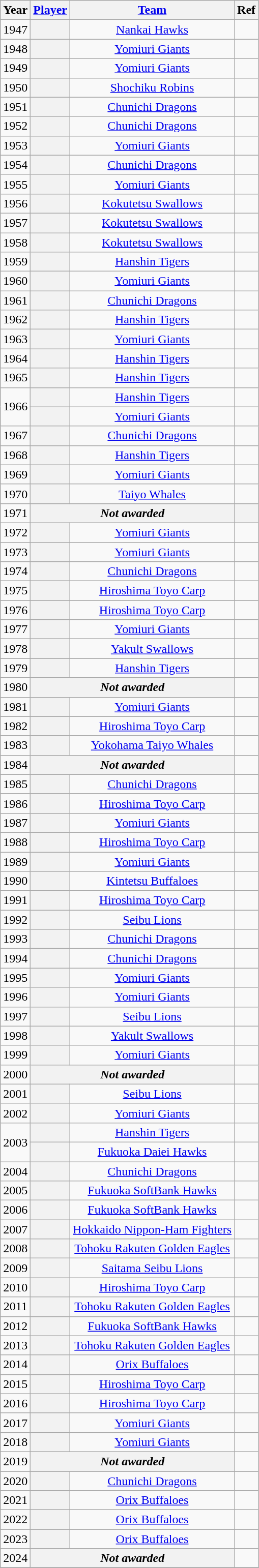<table class="wikitable sortable plainrowheaders" style="text-align:center">
<tr>
<th scope="col">Year</th>
<th scope="col"><a href='#'>Player</a></th>
<th scope="col"><a href='#'>Team</a></th>
<th scope="col" class=unsortable>Ref</th>
</tr>
<tr>
<td>1947</td>
<th scope="row" style="text-align:center"></th>
<td><a href='#'>Nankai Hawks</a></td>
<td></td>
</tr>
<tr>
<td>1948</td>
<th scope="row" style="text-align:center"></th>
<td><a href='#'>Yomiuri Giants</a></td>
<td></td>
</tr>
<tr>
<td>1949</td>
<th scope="row" style="text-align:center"></th>
<td><a href='#'>Yomiuri Giants</a></td>
<td></td>
</tr>
<tr>
<td>1950</td>
<th scope="row" style="text-align:center"></th>
<td><a href='#'>Shochiku Robins</a></td>
<td></td>
</tr>
<tr>
<td>1951</td>
<th scope="row" style="text-align:center"></th>
<td><a href='#'>Chunichi Dragons</a></td>
<td></td>
</tr>
<tr>
<td>1952</td>
<th scope="row" style="text-align:center"></th>
<td><a href='#'>Chunichi Dragons</a></td>
<td></td>
</tr>
<tr>
<td>1953</td>
<th scope="row" style="text-align:center"></th>
<td><a href='#'>Yomiuri Giants</a></td>
<td></td>
</tr>
<tr>
<td>1954</td>
<th scope="row" style="text-align:center"></th>
<td><a href='#'>Chunichi Dragons</a></td>
<td></td>
</tr>
<tr>
<td>1955</td>
<th scope="row" style="text-align:center"></th>
<td><a href='#'>Yomiuri Giants</a></td>
<td></td>
</tr>
<tr>
<td>1956</td>
<th scope="row" style="text-align:center"></th>
<td><a href='#'>Kokutetsu Swallows</a></td>
<td></td>
</tr>
<tr>
<td>1957</td>
<th scope="row" style="text-align:center"></th>
<td><a href='#'>Kokutetsu Swallows</a></td>
<td></td>
</tr>
<tr>
<td>1958</td>
<th scope="row" style="text-align:center"></th>
<td><a href='#'>Kokutetsu Swallows</a></td>
<td></td>
</tr>
<tr>
<td>1959</td>
<th scope="row" style="text-align:center"></th>
<td><a href='#'>Hanshin Tigers</a></td>
<td></td>
</tr>
<tr>
<td>1960</td>
<th scope="row" style="text-align:center"></th>
<td><a href='#'>Yomiuri Giants</a></td>
<td></td>
</tr>
<tr>
<td>1961</td>
<th scope="row" style="text-align:center"></th>
<td><a href='#'>Chunichi Dragons</a></td>
<td></td>
</tr>
<tr>
<td>1962</td>
<th scope="row" style="text-align:center"></th>
<td><a href='#'>Hanshin Tigers</a></td>
<td></td>
</tr>
<tr>
<td>1963</td>
<th scope="row" style="text-align:center"></th>
<td><a href='#'>Yomiuri Giants</a></td>
<td></td>
</tr>
<tr>
<td>1964</td>
<th scope="row" style="text-align:center"></th>
<td><a href='#'>Hanshin Tigers</a></td>
<td></td>
</tr>
<tr>
<td>1965</td>
<th scope="row" style="text-align:center"></th>
<td><a href='#'>Hanshin Tigers</a></td>
<td></td>
</tr>
<tr>
<td rowspan=2>1966</td>
<th scope="row" style="text-align:center"></th>
<td><a href='#'>Hanshin Tigers</a></td>
<td></td>
</tr>
<tr>
<th scope="row" style="text-align:center"></th>
<td><a href='#'>Yomiuri Giants</a></td>
<td></td>
</tr>
<tr>
<td>1967</td>
<th scope="row" style="text-align:center"></th>
<td><a href='#'>Chunichi Dragons</a></td>
<td></td>
</tr>
<tr>
<td>1968</td>
<th scope="row" style="text-align:center"></th>
<td><a href='#'>Hanshin Tigers</a></td>
<td></td>
</tr>
<tr>
<td>1969</td>
<th scope="row" style="text-align:center"></th>
<td><a href='#'>Yomiuri Giants</a></td>
<td></td>
</tr>
<tr>
<td>1970</td>
<th scope="row" style="text-align:center"></th>
<td><a href='#'>Taiyo Whales</a></td>
<td></td>
</tr>
<tr>
<td>1971</td>
<th scope="row" style="text-align:center" colspan="2"><em>Not awarded</em></th>
<th></th>
</tr>
<tr>
<td>1972</td>
<th scope="row" style="text-align:center"></th>
<td><a href='#'>Yomiuri Giants</a></td>
<td></td>
</tr>
<tr>
<td>1973</td>
<th scope="row" style="text-align:center"></th>
<td><a href='#'>Yomiuri Giants</a></td>
<td></td>
</tr>
<tr>
<td>1974</td>
<th scope="row" style="text-align:center"></th>
<td><a href='#'>Chunichi Dragons</a></td>
<td></td>
</tr>
<tr>
<td>1975</td>
<th scope="row" style="text-align:center"></th>
<td><a href='#'>Hiroshima Toyo Carp</a></td>
<td></td>
</tr>
<tr>
<td>1976</td>
<th scope="row" style="text-align:center"></th>
<td><a href='#'>Hiroshima Toyo Carp</a></td>
<td></td>
</tr>
<tr>
<td>1977</td>
<th scope="row" style="text-align:center"></th>
<td><a href='#'>Yomiuri Giants</a></td>
<td></td>
</tr>
<tr>
<td>1978</td>
<th scope="row" style="text-align:center"></th>
<td><a href='#'>Yakult Swallows</a></td>
<td></td>
</tr>
<tr>
<td>1979</td>
<th scope="row" style="text-align:center"></th>
<td><a href='#'>Hanshin Tigers</a></td>
<td></td>
</tr>
<tr>
<td>1980</td>
<th scope="row" style="text-align:center" colspan="2"><em>Not awarded</em></th>
<td></td>
</tr>
<tr>
<td>1981</td>
<th scope="row" style="text-align:center"></th>
<td><a href='#'>Yomiuri Giants</a></td>
<td></td>
</tr>
<tr>
<td>1982</td>
<th scope="row" style="text-align:center"><strong></strong></th>
<td><a href='#'>Hiroshima Toyo Carp</a></td>
<td></td>
</tr>
<tr>
<td>1983</td>
<th scope="row" style="text-align:center"></th>
<td><a href='#'>Yokohama Taiyo Whales</a></td>
<td></td>
</tr>
<tr>
<td>1984</td>
<th scope="row" style="text-align:center" colspan="2"><em>Not awarded</em></th>
<td></td>
</tr>
<tr>
<td>1985</td>
<th scope="row" style="text-align:center"></th>
<td><a href='#'>Chunichi Dragons</a></td>
<td></td>
</tr>
<tr>
<td>1986</td>
<th scope="row" style="text-align:center"></th>
<td><a href='#'>Hiroshima Toyo Carp</a></td>
<td></td>
</tr>
<tr>
<td>1987</td>
<th scope="row" style="text-align:center"><strong></strong></th>
<td><a href='#'>Yomiuri Giants</a></td>
<td></td>
</tr>
<tr>
<td>1988</td>
<th scope="row" style="text-align:center"></th>
<td><a href='#'>Hiroshima Toyo Carp</a></td>
<td></td>
</tr>
<tr>
<td>1989</td>
<th scope="row" style="text-align:center"><strong></strong></th>
<td><a href='#'>Yomiuri Giants</a></td>
<td></td>
</tr>
<tr>
<td>1990</td>
<th scope="row" style="text-align:center"></th>
<td><a href='#'>Kintetsu Buffaloes</a></td>
<td></td>
</tr>
<tr>
<td>1991</td>
<th scope="row" style="text-align:center"><strong></strong></th>
<td><a href='#'>Hiroshima Toyo Carp</a></td>
<td></td>
</tr>
<tr>
<td>1992</td>
<th scope="row" style="text-align:center"></th>
<td><a href='#'>Seibu Lions</a></td>
<td></td>
</tr>
<tr>
<td>1993</td>
<th scope="row" style="text-align:center"><strong></strong></th>
<td><a href='#'>Chunichi Dragons</a></td>
<td></td>
</tr>
<tr>
<td>1994</td>
<th scope="row" style="text-align:center"></th>
<td><a href='#'>Chunichi Dragons</a></td>
<td></td>
</tr>
<tr>
<td>1995</td>
<th scope="row" style="text-align:center"></th>
<td><a href='#'>Yomiuri Giants</a></td>
<td></td>
</tr>
<tr>
<td>1996</td>
<th scope="row" style="text-align:center"></th>
<td><a href='#'>Yomiuri Giants</a></td>
<td></td>
</tr>
<tr>
<td>1997</td>
<th scope="row" style="text-align:center"></th>
<td><a href='#'>Seibu Lions</a></td>
<td></td>
</tr>
<tr>
<td>1998</td>
<th scope="row" style="text-align:center"></th>
<td><a href='#'>Yakult Swallows</a></td>
<td></td>
</tr>
<tr>
<td>1999</td>
<th scope="row" style="text-align:center"></th>
<td><a href='#'>Yomiuri Giants</a></td>
<td></td>
</tr>
<tr>
<td>2000</td>
<th scope="row" style="text-align:center" colspan="2"><em>Not awarded</em></th>
<td></td>
</tr>
<tr>
<td>2001</td>
<th scope="row" style="text-align:center"></th>
<td><a href='#'>Seibu Lions</a></td>
<td></td>
</tr>
<tr>
<td>2002</td>
<th scope="row" style="text-align:center"></th>
<td><a href='#'>Yomiuri Giants</a></td>
<td></td>
</tr>
<tr>
<td rowspan=2>2003</td>
<th scope="row" style="text-align:center"></th>
<td><a href='#'>Hanshin Tigers</a></td>
<td></td>
</tr>
<tr>
<th scope="row" style="text-align:center"></th>
<td><a href='#'>Fukuoka Daiei Hawks</a></td>
<td></td>
</tr>
<tr>
<td>2004</td>
<th scope="row" style="text-align:center"></th>
<td><a href='#'>Chunichi Dragons</a></td>
<td></td>
</tr>
<tr>
<td>2005</td>
<th scope="row" style="text-align:center"></th>
<td><a href='#'>Fukuoka SoftBank Hawks</a></td>
<td></td>
</tr>
<tr>
<td>2006</td>
<th scope="row" style="text-align:center"></th>
<td><a href='#'>Fukuoka SoftBank Hawks</a></td>
<td></td>
</tr>
<tr>
<td>2007</td>
<th scope="row" style="text-align:center"><strong></strong></th>
<td><a href='#'>Hokkaido Nippon-Ham Fighters</a></td>
<td></td>
</tr>
<tr>
<td>2008</td>
<th scope="row" style="text-align:center"></th>
<td><a href='#'>Tohoku Rakuten Golden Eagles</a></td>
<td></td>
</tr>
<tr>
<td>2009</td>
<th scope="row" style="text-align:center"><strong></strong></th>
<td><a href='#'>Saitama Seibu Lions</a></td>
<td></td>
</tr>
<tr>
<td>2010</td>
<th scope="row" style="text-align:center"></th>
<td><a href='#'>Hiroshima Toyo Carp</a></td>
<td></td>
</tr>
<tr>
<td>2011</td>
<th scope="row" style="text-align:center"><strong></strong></th>
<td><a href='#'>Tohoku Rakuten Golden Eagles</a></td>
<td></td>
</tr>
<tr>
<td>2012</td>
<th scope="row" style="text-align:center"></th>
<td><a href='#'>Fukuoka SoftBank Hawks</a></td>
<td></td>
</tr>
<tr>
<td>2013</td>
<th scope="row" style="text-align:center"></th>
<td><a href='#'>Tohoku Rakuten Golden Eagles</a></td>
<td></td>
</tr>
<tr>
<td>2014</td>
<th scope="row" style="text-align:center"></th>
<td><a href='#'>Orix Buffaloes</a></td>
<td></td>
</tr>
<tr>
<td>2015</td>
<th scope="row" style="text-align:center"></th>
<td><a href='#'>Hiroshima Toyo Carp</a></td>
<td></td>
</tr>
<tr>
<td>2016</td>
<th scope="row" style="text-align:center"></th>
<td><a href='#'>Hiroshima Toyo Carp</a></td>
<td></td>
</tr>
<tr>
<td>2017</td>
<th scope="row" style="text-align:center"></th>
<td><a href='#'>Yomiuri Giants</a></td>
<td></td>
</tr>
<tr>
<td>2018</td>
<th scope="row" style="text-align:center"></th>
<td><a href='#'>Yomiuri Giants</a></td>
<td></td>
</tr>
<tr>
<td>2019</td>
<th scope="row" style="text-align:center" colspan="2"><em>Not awarded</em></th>
<td></td>
</tr>
<tr>
<td>2020</td>
<th scope="row" style="text-align:center"></th>
<td><a href='#'>Chunichi Dragons</a></td>
<td></td>
</tr>
<tr>
<td>2021</td>
<th scope="row" style="text-align:center"></th>
<td><a href='#'>Orix Buffaloes</a></td>
<td></td>
</tr>
<tr>
<td>2022</td>
<th scope="row" style="text-align:center"></th>
<td><a href='#'>Orix Buffaloes</a></td>
<td></td>
</tr>
<tr>
<td>2023</td>
<th scope="row" style="text-align:center"></th>
<td><a href='#'>Orix Buffaloes</a></td>
<td></td>
</tr>
<tr>
<td>2024</td>
<th scope="row" style="text-align:center" colspan="2"><em>Not awarded</em></th>
<td></td>
</tr>
<tr>
</tr>
</table>
